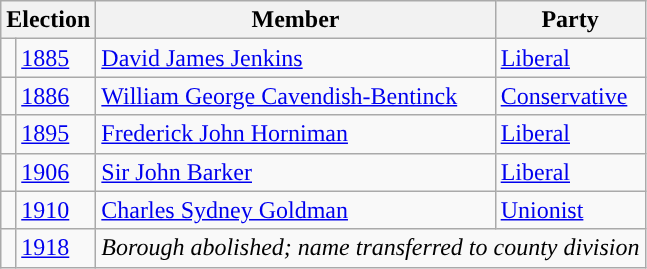<table class="wikitable">
<tr>
<th colspan="2">Election</th>
<th>Member</th>
<th>Party</th>
</tr>
<tr>
<td style="color:inherit;background-color: "></td>
<td><a href='#'>1885</a></td>
<td><a href='#'>David James Jenkins</a></td>
<td><a href='#'>Liberal</a></td>
</tr>
<tr>
<td style="color:inherit;background-color: "></td>
<td><a href='#'>1886</a></td>
<td><a href='#'>William George Cavendish-Bentinck</a></td>
<td><a href='#'>Conservative</a></td>
</tr>
<tr>
<td style="color:inherit;background-color: "></td>
<td><a href='#'>1895</a></td>
<td><a href='#'>Frederick John Horniman</a></td>
<td><a href='#'>Liberal</a></td>
</tr>
<tr>
<td style="color:inherit;background-color: "></td>
<td><a href='#'>1906</a></td>
<td><a href='#'>Sir John Barker</a></td>
<td><a href='#'>Liberal</a></td>
</tr>
<tr>
<td style="color:inherit;background-color: "></td>
<td><a href='#'>1910</a></td>
<td><a href='#'>Charles Sydney Goldman</a></td>
<td><a href='#'>Unionist</a></td>
</tr>
<tr>
<td></td>
<td><a href='#'>1918</a></td>
<td colspan="2"><em>Borough abolished; name transferred to county division</em></td>
</tr>
</table>
